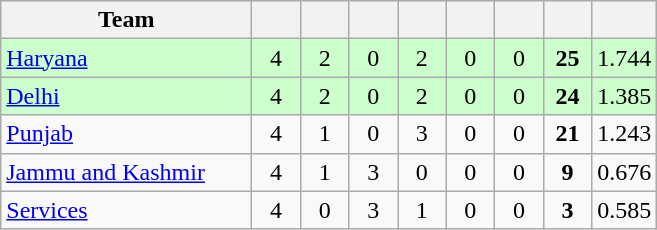<table class="wikitable" style="text-align:center">
<tr>
<th style="width:160px">Team</th>
<th style="width:25px"></th>
<th style="width:25px"></th>
<th style="width:25px"></th>
<th style="width:25px"></th>
<th style="width:25px"></th>
<th style="width:25px"></th>
<th style="width:25px"></th>
<th style="width:25px;"></th>
</tr>
<tr style="background:#cfc;">
<td style="text-align:left"><a href='#'>Haryana</a></td>
<td>4</td>
<td>2</td>
<td>0</td>
<td>2</td>
<td>0</td>
<td>0</td>
<td><strong>25</strong></td>
<td>1.744</td>
</tr>
<tr style="background:#cfc;">
<td style="text-align:left"><a href='#'>Delhi</a></td>
<td>4</td>
<td>2</td>
<td>0</td>
<td>2</td>
<td>0</td>
<td>0</td>
<td><strong>24</strong></td>
<td>1.385</td>
</tr>
<tr>
<td style="text-align:left"><a href='#'>Punjab</a></td>
<td>4</td>
<td>1</td>
<td>0</td>
<td>3</td>
<td>0</td>
<td>0</td>
<td><strong>21</strong></td>
<td>1.243</td>
</tr>
<tr>
<td style="text-align:left"><a href='#'>Jammu and Kashmir</a></td>
<td>4</td>
<td>1</td>
<td>3</td>
<td>0</td>
<td>0</td>
<td>0</td>
<td><strong>9</strong></td>
<td>0.676</td>
</tr>
<tr>
<td style="text-align:left"><a href='#'>Services</a></td>
<td>4</td>
<td>0</td>
<td>3</td>
<td>1</td>
<td>0</td>
<td>0</td>
<td><strong>3</strong></td>
<td>0.585</td>
</tr>
</table>
